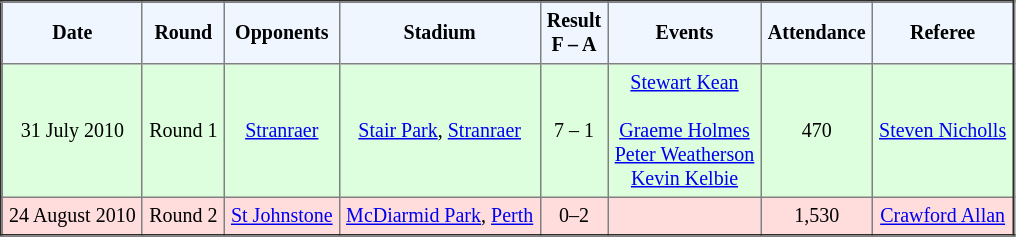<table border="2" cellpadding="4" style="border-collapse:collapse; text-align:center; font-size:smaller;">
<tr style="background:#f0f6ff;">
<th><strong>Date</strong></th>
<th><strong>Round</strong></th>
<th><strong>Opponents</strong></th>
<th><strong>Stadium</strong></th>
<th><strong>Result <br> F – A</strong></th>
<th><strong>Events</strong></th>
<th><strong>Attendance</strong></th>
<th><strong>Referee</strong></th>
</tr>
<tr bgcolor="ddffdd">
<td>31 July 2010</td>
<td>Round 1</td>
<td><a href='#'>Stranraer</a></td>
<td><a href='#'>Stair Park</a>, <a href='#'>Stranraer</a></td>
<td>7 – 1 </td>
<td><a href='#'>Stewart Kean</a> <br>    <br> <a href='#'>Graeme Holmes</a>  <br> <a href='#'>Peter Weatherson</a>  <br> <a href='#'>Kevin Kelbie</a> </td>
<td>470</td>
<td><a href='#'>Steven Nicholls</a></td>
</tr>
<tr bgcolor="ffdddd">
<td>24 August 2010</td>
<td>Round 2</td>
<td><a href='#'>St Johnstone</a></td>
<td><a href='#'>McDiarmid Park</a>, <a href='#'>Perth</a></td>
<td>0–2</td>
<td></td>
<td>1,530</td>
<td><a href='#'>Crawford Allan</a></td>
</tr>
</table>
